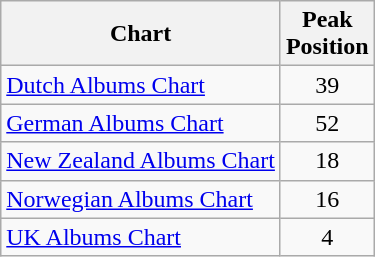<table class="wikitable">
<tr>
<th>Chart</th>
<th>Peak<br>Position</th>
</tr>
<tr>
<td><a href='#'>Dutch Albums Chart</a></td>
<td style="text-align:center;">39</td>
</tr>
<tr>
<td><a href='#'>German Albums Chart</a></td>
<td style="text-align:center;">52</td>
</tr>
<tr>
<td><a href='#'>New Zealand Albums Chart</a></td>
<td style="text-align:center;">18</td>
</tr>
<tr>
<td><a href='#'>Norwegian Albums Chart</a></td>
<td style="text-align:center;">16</td>
</tr>
<tr>
<td><a href='#'>UK Albums Chart</a></td>
<td style="text-align:center">4</td>
</tr>
</table>
